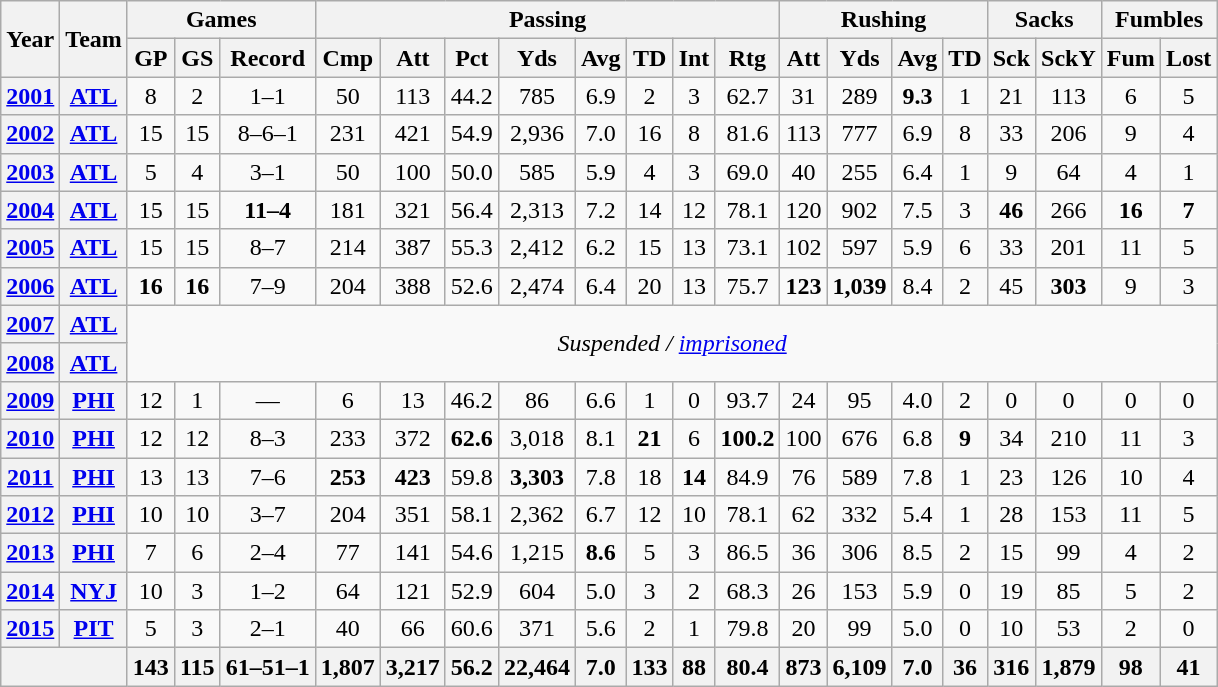<table class="wikitable" style="text-align: center;">
<tr>
<th rowspan="2">Year</th>
<th rowspan="2">Team</th>
<th colspan="3">Games</th>
<th colspan="8">Passing</th>
<th colspan="4">Rushing</th>
<th colspan="2">Sacks</th>
<th colspan="2">Fumbles</th>
</tr>
<tr>
<th>GP</th>
<th>GS</th>
<th>Record</th>
<th>Cmp</th>
<th>Att</th>
<th>Pct</th>
<th>Yds</th>
<th>Avg</th>
<th>TD</th>
<th>Int</th>
<th>Rtg</th>
<th>Att</th>
<th>Yds</th>
<th>Avg</th>
<th>TD</th>
<th>Sck</th>
<th>SckY</th>
<th>Fum</th>
<th>Lost</th>
</tr>
<tr>
<th><a href='#'>2001</a></th>
<th><a href='#'>ATL</a></th>
<td>8</td>
<td>2</td>
<td>1–1</td>
<td>50</td>
<td>113</td>
<td>44.2</td>
<td>785</td>
<td>6.9</td>
<td>2</td>
<td>3</td>
<td>62.7</td>
<td>31</td>
<td>289</td>
<td><strong>9.3</strong></td>
<td>1</td>
<td>21</td>
<td>113</td>
<td>6</td>
<td>5</td>
</tr>
<tr>
<th><a href='#'>2002</a></th>
<th><a href='#'>ATL</a></th>
<td>15</td>
<td>15</td>
<td>8–6–1</td>
<td>231</td>
<td>421</td>
<td>54.9</td>
<td>2,936</td>
<td>7.0</td>
<td>16</td>
<td>8</td>
<td>81.6</td>
<td>113</td>
<td>777</td>
<td>6.9</td>
<td>8</td>
<td>33</td>
<td>206</td>
<td>9</td>
<td>4</td>
</tr>
<tr>
<th><a href='#'>2003</a></th>
<th><a href='#'>ATL</a></th>
<td>5</td>
<td>4</td>
<td>3–1</td>
<td>50</td>
<td>100</td>
<td>50.0</td>
<td>585</td>
<td>5.9</td>
<td>4</td>
<td>3</td>
<td>69.0</td>
<td>40</td>
<td>255</td>
<td>6.4</td>
<td>1</td>
<td>9</td>
<td>64</td>
<td>4</td>
<td>1</td>
</tr>
<tr>
<th><a href='#'>2004</a></th>
<th><a href='#'>ATL</a></th>
<td>15</td>
<td>15</td>
<td><strong>11–4</strong></td>
<td>181</td>
<td>321</td>
<td>56.4</td>
<td>2,313</td>
<td>7.2</td>
<td>14</td>
<td>12</td>
<td>78.1</td>
<td>120</td>
<td>902</td>
<td>7.5</td>
<td>3</td>
<td><strong>46</strong></td>
<td>266</td>
<td><strong>16</strong></td>
<td><strong>7</strong></td>
</tr>
<tr>
<th><a href='#'>2005</a></th>
<th><a href='#'>ATL</a></th>
<td>15</td>
<td>15</td>
<td>8–7</td>
<td>214</td>
<td>387</td>
<td>55.3</td>
<td>2,412</td>
<td>6.2</td>
<td>15</td>
<td>13</td>
<td>73.1</td>
<td>102</td>
<td>597</td>
<td>5.9</td>
<td>6</td>
<td>33</td>
<td>201</td>
<td>11</td>
<td>5</td>
</tr>
<tr>
<th><a href='#'>2006</a></th>
<th><a href='#'>ATL</a></th>
<td><strong>16</strong></td>
<td><strong>16</strong></td>
<td>7–9</td>
<td>204</td>
<td>388</td>
<td>52.6</td>
<td>2,474</td>
<td>6.4</td>
<td>20</td>
<td>13</td>
<td>75.7</td>
<td><strong>123</strong></td>
<td><strong>1,039</strong></td>
<td>8.4</td>
<td>2</td>
<td>45</td>
<td><strong>303</strong></td>
<td>9</td>
<td>3</td>
</tr>
<tr>
<th><a href='#'>2007</a></th>
<th><a href='#'>ATL</a></th>
<td rowspan="2" colspan="19"><em>Suspended / <a href='#'>imprisoned</a></em></td>
</tr>
<tr>
<th><a href='#'>2008</a></th>
<th><a href='#'>ATL</a></th>
</tr>
<tr>
<th><a href='#'>2009</a></th>
<th><a href='#'>PHI</a></th>
<td>12</td>
<td>1</td>
<td>—</td>
<td>6</td>
<td>13</td>
<td>46.2</td>
<td>86</td>
<td>6.6</td>
<td>1</td>
<td>0</td>
<td>93.7</td>
<td>24</td>
<td>95</td>
<td>4.0</td>
<td>2</td>
<td>0</td>
<td>0</td>
<td>0</td>
<td>0</td>
</tr>
<tr>
<th><a href='#'>2010</a></th>
<th><a href='#'>PHI</a></th>
<td>12</td>
<td>12</td>
<td>8–3</td>
<td>233</td>
<td>372</td>
<td><strong>62.6</strong></td>
<td>3,018</td>
<td>8.1</td>
<td><strong>21</strong></td>
<td>6</td>
<td><strong>100.2</strong></td>
<td>100</td>
<td>676</td>
<td>6.8</td>
<td><strong>9</strong></td>
<td>34</td>
<td>210</td>
<td>11</td>
<td>3</td>
</tr>
<tr>
<th><a href='#'>2011</a></th>
<th><a href='#'>PHI</a></th>
<td>13</td>
<td>13</td>
<td>7–6</td>
<td><strong>253</strong></td>
<td><strong>423</strong></td>
<td>59.8</td>
<td><strong>3,303</strong></td>
<td>7.8</td>
<td>18</td>
<td><strong>14</strong></td>
<td>84.9</td>
<td>76</td>
<td>589</td>
<td>7.8</td>
<td>1</td>
<td>23</td>
<td>126</td>
<td>10</td>
<td>4</td>
</tr>
<tr>
<th><a href='#'>2012</a></th>
<th><a href='#'>PHI</a></th>
<td>10</td>
<td>10</td>
<td>3–7</td>
<td>204</td>
<td>351</td>
<td>58.1</td>
<td>2,362</td>
<td>6.7</td>
<td>12</td>
<td>10</td>
<td>78.1</td>
<td>62</td>
<td>332</td>
<td>5.4</td>
<td>1</td>
<td>28</td>
<td>153</td>
<td>11</td>
<td>5</td>
</tr>
<tr>
<th><a href='#'>2013</a></th>
<th><a href='#'>PHI</a></th>
<td>7</td>
<td>6</td>
<td>2–4</td>
<td>77</td>
<td>141</td>
<td>54.6</td>
<td>1,215</td>
<td><strong>8.6</strong></td>
<td>5</td>
<td>3</td>
<td>86.5</td>
<td>36</td>
<td>306</td>
<td>8.5</td>
<td>2</td>
<td>15</td>
<td>99</td>
<td>4</td>
<td>2</td>
</tr>
<tr>
<th><a href='#'>2014</a></th>
<th><a href='#'>NYJ</a></th>
<td>10</td>
<td>3</td>
<td>1–2</td>
<td>64</td>
<td>121</td>
<td>52.9</td>
<td>604</td>
<td>5.0</td>
<td>3</td>
<td>2</td>
<td>68.3</td>
<td>26</td>
<td>153</td>
<td>5.9</td>
<td>0</td>
<td>19</td>
<td>85</td>
<td>5</td>
<td>2</td>
</tr>
<tr>
<th><a href='#'>2015</a></th>
<th><a href='#'>PIT</a></th>
<td>5</td>
<td>3</td>
<td>2–1</td>
<td>40</td>
<td>66</td>
<td>60.6</td>
<td>371</td>
<td>5.6</td>
<td>2</td>
<td>1</td>
<td>79.8</td>
<td>20</td>
<td>99</td>
<td>5.0</td>
<td>0</td>
<td>10</td>
<td>53</td>
<td>2</td>
<td>0</td>
</tr>
<tr>
<th colspan="2"></th>
<th>143</th>
<th>115</th>
<th>61–51–1</th>
<th>1,807</th>
<th>3,217</th>
<th>56.2</th>
<th>22,464</th>
<th>7.0</th>
<th>133</th>
<th>88</th>
<th>80.4</th>
<th>873</th>
<th>6,109</th>
<th>7.0</th>
<th>36</th>
<th>316</th>
<th>1,879</th>
<th>98</th>
<th>41</th>
</tr>
</table>
